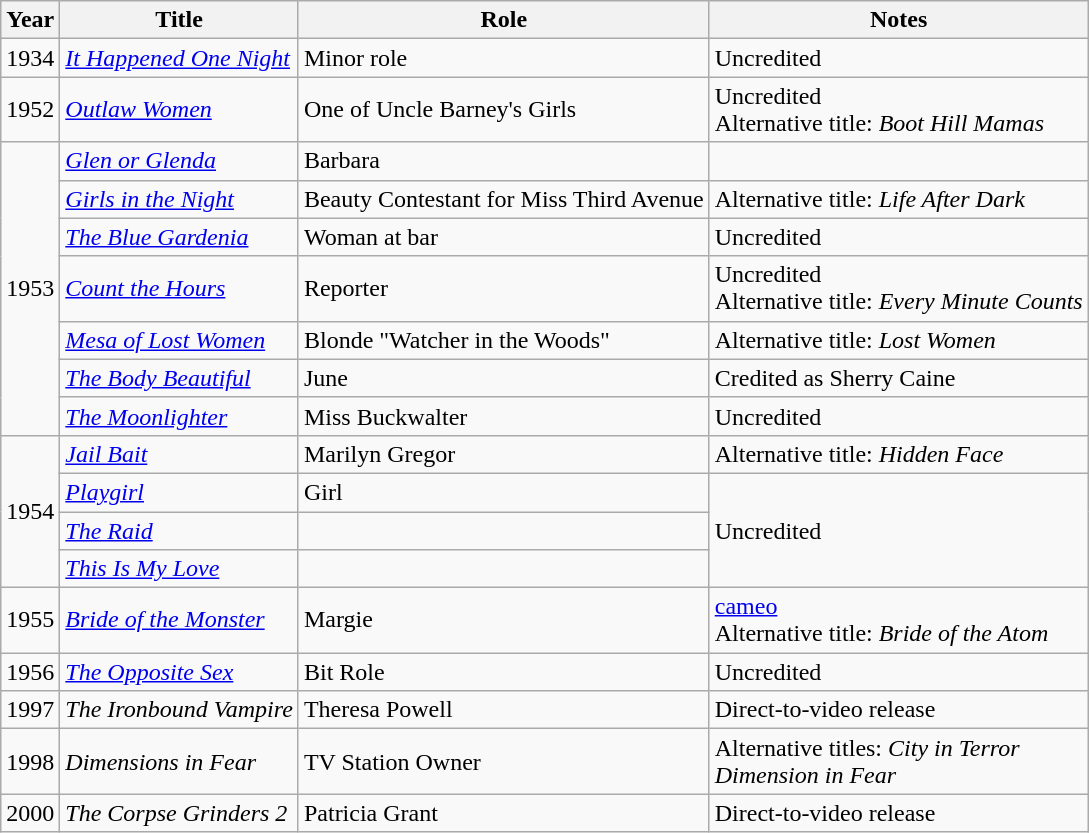<table class="wikitable sortable">
<tr>
<th>Year</th>
<th>Title</th>
<th>Role</th>
<th class="unsortable">Notes</th>
</tr>
<tr>
<td>1934</td>
<td><em><a href='#'>It Happened One Night</a></em></td>
<td>Minor role</td>
<td>Uncredited</td>
</tr>
<tr>
<td>1952</td>
<td><em><a href='#'>Outlaw Women</a></em></td>
<td>One of Uncle Barney's Girls</td>
<td>Uncredited<br>Alternative title: <em>Boot Hill Mamas</em></td>
</tr>
<tr>
<td rowspan=7>1953</td>
<td><em><a href='#'>Glen or Glenda</a></em></td>
<td>Barbara</td>
<td></td>
</tr>
<tr>
<td><em><a href='#'>Girls in the Night</a></em></td>
<td>Beauty Contestant for Miss Third Avenue</td>
<td>Alternative title: <em>Life After Dark</em></td>
</tr>
<tr>
<td><em><a href='#'>The Blue Gardenia</a></em></td>
<td>Woman at bar</td>
<td>Uncredited</td>
</tr>
<tr>
<td><em><a href='#'>Count the Hours</a></em></td>
<td>Reporter</td>
<td>Uncredited<br>Alternative title: <em>Every Minute Counts</em></td>
</tr>
<tr>
<td><em><a href='#'>Mesa of Lost Women</a></em></td>
<td>Blonde "Watcher in the Woods"</td>
<td>Alternative title: <em>Lost Women</em></td>
</tr>
<tr>
<td><em><a href='#'>The Body Beautiful</a></em></td>
<td>June</td>
<td>Credited as Sherry Caine</td>
</tr>
<tr>
<td><em><a href='#'>The Moonlighter</a></em></td>
<td>Miss Buckwalter</td>
<td>Uncredited</td>
</tr>
<tr>
<td rowspan=4>1954</td>
<td><em><a href='#'>Jail Bait</a></em></td>
<td>Marilyn Gregor</td>
<td>Alternative title: <em>Hidden Face</em></td>
</tr>
<tr>
<td><em><a href='#'>Playgirl</a></em></td>
<td>Girl</td>
<td rowspan=3>Uncredited</td>
</tr>
<tr>
<td><em><a href='#'>The Raid</a></em></td>
<td></td>
</tr>
<tr>
<td><em><a href='#'>This Is My Love</a></em></td>
<td></td>
</tr>
<tr>
<td>1955</td>
<td><em><a href='#'>Bride of the Monster</a></em></td>
<td>Margie</td>
<td><a href='#'>cameo</a><br>Alternative title: <em>Bride of the Atom</em></td>
</tr>
<tr>
<td>1956</td>
<td><em><a href='#'>The Opposite Sex</a></em></td>
<td>Bit Role</td>
<td>Uncredited</td>
</tr>
<tr>
<td>1997</td>
<td><em>The Ironbound Vampire</em></td>
<td>Theresa Powell</td>
<td>Direct-to-video release</td>
</tr>
<tr>
<td>1998</td>
<td><em>Dimensions in Fear</em></td>
<td>TV Station Owner</td>
<td>Alternative titles: <em>City in Terror</em><br><em>Dimension in Fear</em></td>
</tr>
<tr>
<td>2000</td>
<td><em>The Corpse Grinders 2</em></td>
<td>Patricia Grant</td>
<td>Direct-to-video release</td>
</tr>
</table>
